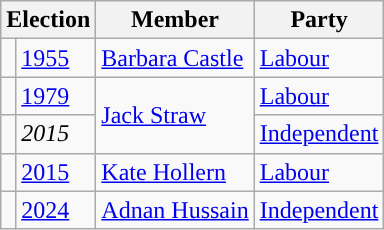<table class="wikitable">
<tr>
<th colspan="2">Election</th>
<th>Member</th>
<th>Party</th>
</tr>
<tr>
<td style="color:inherit;background-color: "></td>
<td><a href='#'>1955</a></td>
<td><a href='#'>Barbara Castle</a></td>
<td><a href='#'>Labour</a></td>
</tr>
<tr>
<td style="color:inherit;background-color: "></td>
<td><a href='#'>1979</a></td>
<td rowspan="2"><a href='#'>Jack Straw</a></td>
<td><a href='#'>Labour</a></td>
</tr>
<tr>
<td style="color:inherit;background-color: "></td>
<td><em>2015</em></td>
<td><a href='#'>Independent</a></td>
</tr>
<tr>
<td style="color:inherit;background-color: "></td>
<td><a href='#'>2015</a></td>
<td><a href='#'>Kate Hollern</a></td>
<td><a href='#'>Labour</a></td>
</tr>
<tr>
<td style="color:inherit;background-color: "></td>
<td><a href='#'>2024</a></td>
<td><a href='#'>Adnan Hussain</a></td>
<td><a href='#'>Independent</a></td>
</tr>
</table>
